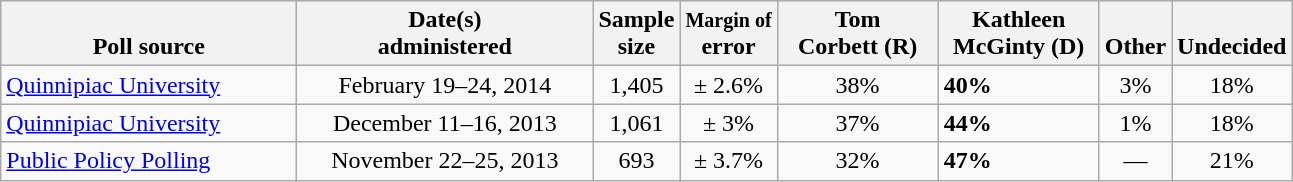<table class="wikitable">
<tr valign= bottom>
<th style="width:190px;">Poll source</th>
<th style="width:190px;">Date(s)<br>administered</th>
<th class=small>Sample<br>size</th>
<th><small>Margin of</small><br>error</th>
<th style="width:100px;">Tom<br>Corbett (R)</th>
<th style="width:100px;">Kathleen<br>McGinty (D)</th>
<th style="width:40px;">Other</th>
<th style="width:40px;">Undecided</th>
</tr>
<tr>
<td><a href='#'>Quinnipiac University</a></td>
<td align=center>February 19–24, 2014</td>
<td align=center>1,405</td>
<td align=center>± 2.6%</td>
<td align=center>38%</td>
<td><strong>40%</strong></td>
<td align=center>3%</td>
<td align=center>18%</td>
</tr>
<tr>
<td><a href='#'>Quinnipiac University</a></td>
<td align=center>December 11–16, 2013</td>
<td align=center>1,061</td>
<td align=center>± 3%</td>
<td align=center>37%</td>
<td><strong>44%</strong></td>
<td align=center>1%</td>
<td align=center>18%</td>
</tr>
<tr>
<td><a href='#'>Public Policy Polling</a></td>
<td align=center>November 22–25, 2013</td>
<td align=center>693</td>
<td align=center>± 3.7%</td>
<td align=center>32%</td>
<td><strong>47%</strong></td>
<td align=center>—</td>
<td align=center>21%</td>
</tr>
</table>
